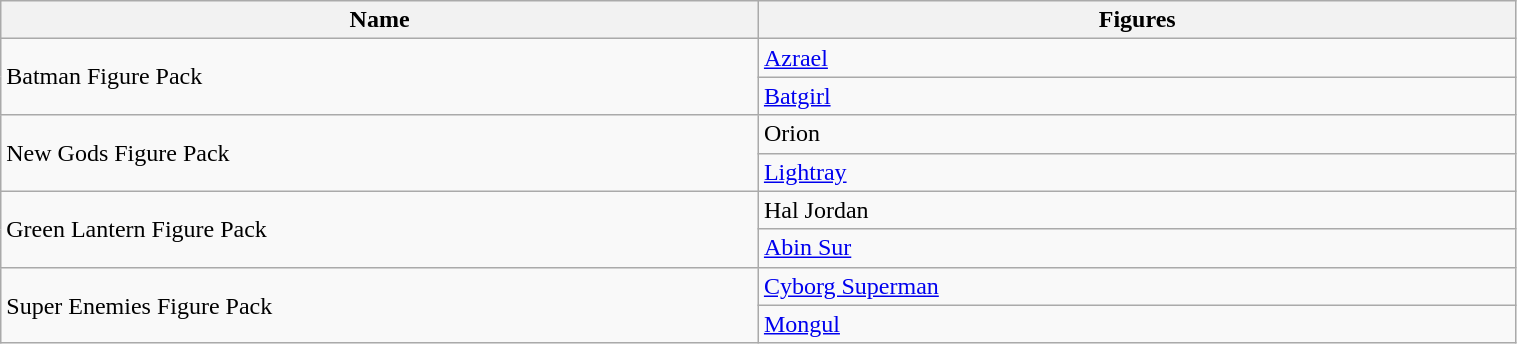<table class="wikitable" style="width:80%;">
<tr>
<th width=20%><strong>Name</strong></th>
<th width=20%><strong>Figures</strong></th>
</tr>
<tr>
<td rowspan=2>Batman Figure Pack</td>
<td><a href='#'>Azrael</a></td>
</tr>
<tr>
<td><a href='#'>Batgirl</a></td>
</tr>
<tr>
<td rowspan=2>New Gods Figure Pack</td>
<td>Orion</td>
</tr>
<tr>
<td><a href='#'>Lightray</a></td>
</tr>
<tr>
<td rowspan=2>Green Lantern Figure Pack</td>
<td>Hal Jordan</td>
</tr>
<tr>
<td><a href='#'>Abin Sur</a></td>
</tr>
<tr>
<td rowspan=2>Super Enemies Figure Pack</td>
<td><a href='#'>Cyborg Superman</a></td>
</tr>
<tr>
<td><a href='#'>Mongul</a></td>
</tr>
</table>
